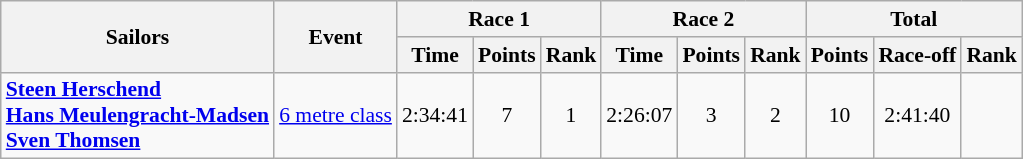<table class=wikitable style="font-size:90%">
<tr>
<th rowspan=2>Sailors</th>
<th rowspan=2>Event</th>
<th colspan=3>Race 1</th>
<th colspan=3>Race 2</th>
<th colspan=3>Total</th>
</tr>
<tr>
<th>Time</th>
<th>Points</th>
<th>Rank</th>
<th>Time</th>
<th>Points</th>
<th>Rank</th>
<th>Points</th>
<th>Race-off</th>
<th>Rank</th>
</tr>
<tr>
<td><strong><a href='#'>Steen Herschend</a> <br> <a href='#'>Hans Meulengracht-Madsen</a> <br> <a href='#'>Sven Thomsen</a></strong></td>
<td><a href='#'>6 metre class</a></td>
<td align=center>2:34:41</td>
<td align=center>7</td>
<td align=center>1</td>
<td align=center>2:26:07</td>
<td align=center>3</td>
<td align=center>2</td>
<td align=center>10</td>
<td align=center>2:41:40</td>
<td align=center></td>
</tr>
</table>
